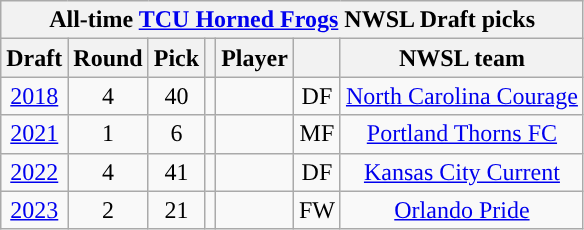<table class="wikitable sortable" style="text-align: center;">
<tr>
<th colspan="7" style="background:#">All-time <a href='#'><span>TCU Horned Frogs</span></a> NWSL Draft picks</th>
</tr>
<tr>
<th scope="col">Draft</th>
<th scope="col">Round</th>
<th scope="col">Pick</th>
<th scope="col"></th>
<th scope="col">Player</th>
<th scope="col"></th>
<th scope="col">NWSL team</th>
</tr>
<tr>
<td><a href='#'>2018</a></td>
<td>4</td>
<td>40</td>
<td></td>
<td></td>
<td>DF</td>
<td><a href='#'>North Carolina Courage</a></td>
</tr>
<tr>
<td><a href='#'>2021</a></td>
<td>1</td>
<td>6</td>
<td></td>
<td></td>
<td>MF</td>
<td><a href='#'>Portland Thorns FC</a></td>
</tr>
<tr>
<td><a href='#'>2022</a></td>
<td>4</td>
<td>41</td>
<td></td>
<td></td>
<td>DF</td>
<td><a href='#'>Kansas City Current</a></td>
</tr>
<tr>
<td><a href='#'>2023</a></td>
<td>2</td>
<td>21</td>
<td></td>
<td></td>
<td>FW</td>
<td><a href='#'>Orlando Pride</a></td>
</tr>
</table>
